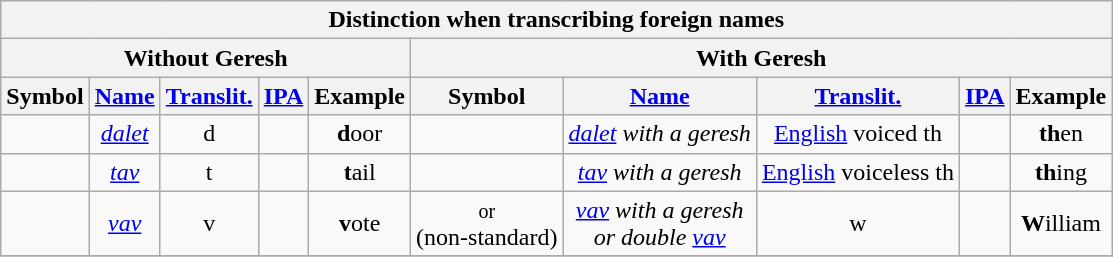<table class="wikitable" style="text-align:center;">
<tr>
<th colspan=10 align=center>Distinction when transcribing foreign names</th>
</tr>
<tr>
<th ! colspan="5">Without Geresh</th>
<th ! colspan="5">With Geresh</th>
</tr>
<tr>
<th>Symbol</th>
<th><a href='#'>Name</a></th>
<th><a href='#'>Translit.</a></th>
<th><a href='#'>IPA</a></th>
<th>Example</th>
<th>Symbol</th>
<th><a href='#'>Name</a></th>
<th><a href='#'>Translit.</a></th>
<th><a href='#'>IPA</a></th>
<th>Example</th>
</tr>
<tr>
<td align="center" dir="rtl"></td>
<td><em><a href='#'>dalet</a></em></td>
<td>d</td>
<td></td>
<td><strong>d</strong>oor</td>
<td align="center" dir="rtl"></td>
<td><em><a href='#'>dalet</a> with a geresh</em></td>
<td><a href='#'>English</a> voiced th</td>
<td></td>
<td><strong>th</strong>en</td>
</tr>
<tr>
<td align="center" dir="rtl"></td>
<td><em><a href='#'>tav</a></em></td>
<td>t</td>
<td></td>
<td><strong>t</strong>ail</td>
<td align="center" dir="rtl"></td>
<td><em><a href='#'>tav</a> with a geresh</em></td>
<td><a href='#'>English</a> voiceless th</td>
<td></td>
<td><strong>th</strong>ing</td>
</tr>
<tr>
<td align="center" dir="rtl"></td>
<td><em><a href='#'>vav</a></em></td>
<td>v</td>
<td></td>
<td><strong>v</strong>ote</td>
<td align="center"><small> or </small> <br>(non-standard)</td>
<td><em><a href='#'>vav</a> with a geresh <br>or double <a href='#'>vav</a></em></td>
<td>w</td>
<td></td>
<td><strong>W</strong>illiam</td>
</tr>
<tr>
</tr>
</table>
